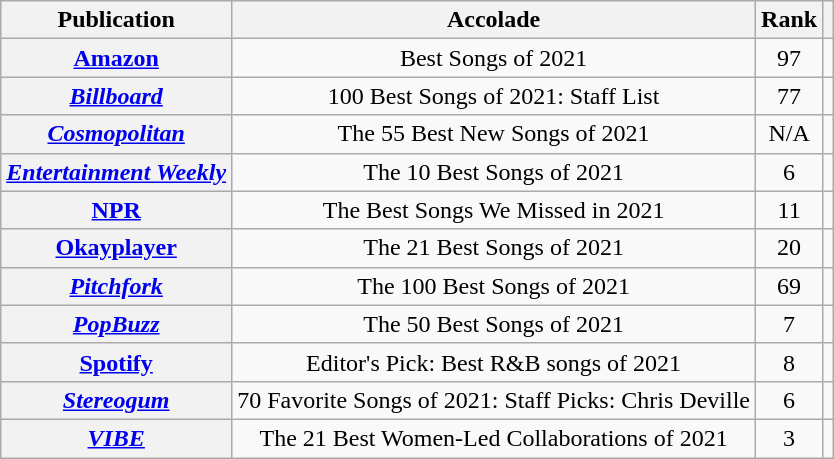<table class="wikitable sortable plainrowheaders" style="text-align:center;">
<tr>
<th>Publication</th>
<th class="unsortable">Accolade</th>
<th>Rank</th>
<th class="unsortable"></th>
</tr>
<tr>
<th scope="row"><a href='#'>Amazon</a></th>
<td>Best Songs of 2021</td>
<td>97</td>
<td></td>
</tr>
<tr>
<th scope="row"><em><a href='#'>Billboard</a></em></th>
<td>100 Best Songs of 2021: Staff List</td>
<td>77</td>
<td></td>
</tr>
<tr>
<th scope="row"><em><a href='#'>Cosmopolitan</a></em></th>
<td>The 55 Best New Songs of 2021</td>
<td>N/A</td>
<td></td>
</tr>
<tr>
<th scope="row"><em><a href='#'>Entertainment Weekly</a></em></th>
<td>The 10 Best Songs of 2021</td>
<td>6</td>
<td></td>
</tr>
<tr>
<th scope="row"><a href='#'>NPR</a></th>
<td>The Best Songs We Missed in 2021</td>
<td>11</td>
<td></td>
</tr>
<tr>
<th scope="row"><a href='#'>Okayplayer</a></th>
<td>The 21 Best Songs of 2021</td>
<td>20</td>
<td></td>
</tr>
<tr>
<th scope="row"><em><a href='#'>Pitchfork</a></em></th>
<td>The 100 Best Songs of 2021</td>
<td>69</td>
<td></td>
</tr>
<tr>
<th scope="row"><em><a href='#'>PopBuzz</a></em></th>
<td>The 50 Best Songs of 2021</td>
<td>7</td>
<td></td>
</tr>
<tr>
<th scope="row"><a href='#'>Spotify</a></th>
<td>Editor's Pick: Best R&B songs of 2021</td>
<td>8</td>
<td></td>
</tr>
<tr>
<th scope="row"><em><a href='#'>Stereogum</a></em></th>
<td>70 Favorite Songs of 2021: Staff Picks: Chris Deville</td>
<td>6</td>
<td></td>
</tr>
<tr>
<th scope="row"><em><a href='#'>VIBE</a></em></th>
<td>The 21 Best Women-Led Collaborations of 2021</td>
<td>3</td>
<td></td>
</tr>
</table>
